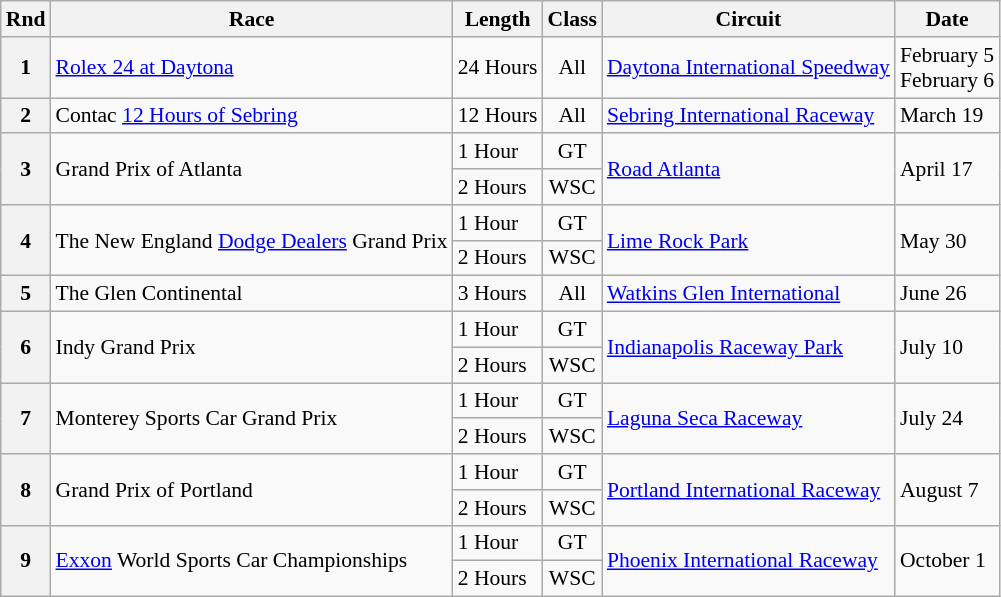<table class="wikitable" style="font-size: 90%;">
<tr>
<th>Rnd</th>
<th>Race</th>
<th>Length</th>
<th>Class</th>
<th>Circuit</th>
<th>Date</th>
</tr>
<tr>
<th>1</th>
<td><a href='#'>Rolex 24 at Daytona</a></td>
<td>24 Hours</td>
<td align="center">All</td>
<td><a href='#'>Daytona International Speedway</a></td>
<td>February 5<br>February 6</td>
</tr>
<tr>
<th>2</th>
<td>Contac <a href='#'>12 Hours of Sebring</a></td>
<td>12 Hours</td>
<td align="center">All</td>
<td><a href='#'>Sebring International Raceway</a></td>
<td>March 19</td>
</tr>
<tr>
<th rowspan=2>3</th>
<td rowspan=2>Grand Prix of Atlanta</td>
<td>1 Hour</td>
<td align="center">GT</td>
<td rowspan=2><a href='#'>Road Atlanta</a></td>
<td rowspan=2>April 17</td>
</tr>
<tr>
<td>2 Hours</td>
<td align="center">WSC</td>
</tr>
<tr>
<th rowspan=2>4</th>
<td rowspan=2>The New England <a href='#'>Dodge Dealers</a> Grand Prix</td>
<td>1 Hour</td>
<td align="center">GT</td>
<td rowspan=2><a href='#'>Lime Rock Park</a></td>
<td rowspan=2>May 30</td>
</tr>
<tr>
<td>2 Hours</td>
<td align="center">WSC</td>
</tr>
<tr>
<th>5</th>
<td>The Glen Continental</td>
<td>3 Hours</td>
<td align="center">All</td>
<td><a href='#'>Watkins Glen International</a></td>
<td>June 26</td>
</tr>
<tr>
<th rowspan=2>6</th>
<td rowspan=2>Indy Grand Prix</td>
<td>1 Hour</td>
<td align="center">GT</td>
<td rowspan=2><a href='#'>Indianapolis Raceway Park</a></td>
<td rowspan=2>July 10</td>
</tr>
<tr>
<td>2 Hours</td>
<td align="center">WSC</td>
</tr>
<tr>
<th rowspan=2>7</th>
<td rowspan=2>Monterey Sports Car Grand Prix</td>
<td>1 Hour</td>
<td align="center">GT</td>
<td rowspan=2><a href='#'>Laguna Seca Raceway</a></td>
<td rowspan=2>July 24</td>
</tr>
<tr>
<td>2 Hours</td>
<td align="center">WSC</td>
</tr>
<tr>
<th rowspan=2>8</th>
<td rowspan=2>Grand Prix of Portland</td>
<td>1 Hour</td>
<td align="center">GT</td>
<td rowspan=2><a href='#'>Portland International Raceway</a></td>
<td rowspan=2>August 7</td>
</tr>
<tr>
<td>2 Hours</td>
<td align="center">WSC</td>
</tr>
<tr>
<th rowspan=2>9</th>
<td rowspan=2><a href='#'>Exxon</a> World Sports Car Championships</td>
<td>1 Hour</td>
<td align="center">GT</td>
<td rowspan=2><a href='#'>Phoenix International Raceway</a></td>
<td rowspan=2>October 1</td>
</tr>
<tr>
<td>2 Hours</td>
<td align="center">WSC</td>
</tr>
</table>
